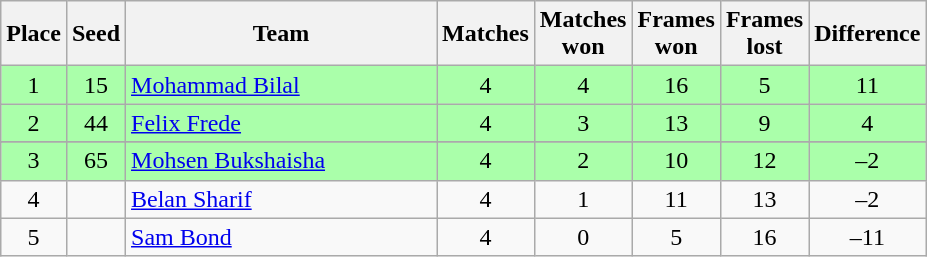<table class="wikitable" style="text-align: center;">
<tr>
<th width=20>Place</th>
<th width=20>Seed</th>
<th width=200>Team</th>
<th width=20>Matches</th>
<th width=20>Matches won</th>
<th width=20>Frames won</th>
<th width=20>Frames lost</th>
<th width=20>Difference</th>
</tr>
<tr style="background:#aaffaa;">
<td>1</td>
<td>15</td>
<td style="text-align:left;"> <a href='#'>Mohammad Bilal</a></td>
<td>4</td>
<td>4</td>
<td>16</td>
<td>5</td>
<td>11</td>
</tr>
<tr style="background:#aaffaa;">
<td>2</td>
<td>44</td>
<td style="text-align:left;"> <a href='#'>Felix Frede</a></td>
<td>4</td>
<td>3</td>
<td>13</td>
<td>9</td>
<td>4</td>
</tr>
<tr>
</tr>
<tr style="background:#aaffaa;">
<td>3</td>
<td>65</td>
<td style="text-align:left;"> <a href='#'>Mohsen Bukshaisha</a></td>
<td>4</td>
<td>2</td>
<td>10</td>
<td>12</td>
<td>–2</td>
</tr>
<tr>
<td>4</td>
<td></td>
<td style="text-align:left;"> <a href='#'>Belan Sharif</a></td>
<td>4</td>
<td>1</td>
<td>11</td>
<td>13</td>
<td>–2</td>
</tr>
<tr>
<td>5</td>
<td></td>
<td style="text-align:left;"> <a href='#'>Sam Bond</a></td>
<td>4</td>
<td>0</td>
<td>5</td>
<td>16</td>
<td>–11</td>
</tr>
</table>
